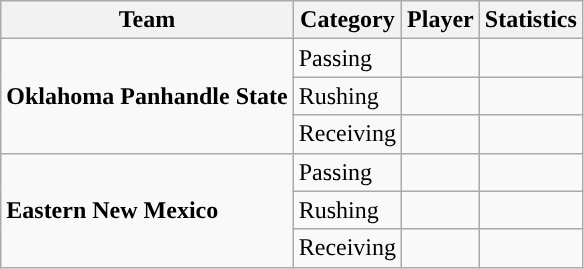<table class="wikitable" style="float: left;">
<tr>
<th>Team</th>
<th>Category</th>
<th>Player</th>
<th>Statistics</th>
</tr>
<tr>
<td rowspan=3><strong>Oklahoma Panhandle State</strong></td>
<td>Passing</td>
<td></td>
<td></td>
</tr>
<tr>
<td>Rushing</td>
<td></td>
<td></td>
</tr>
<tr>
<td>Receiving</td>
<td></td>
<td></td>
</tr>
<tr>
<td rowspan=3><strong>Eastern New Mexico</strong></td>
<td>Passing</td>
<td></td>
<td></td>
</tr>
<tr>
<td>Rushing</td>
<td></td>
<td></td>
</tr>
<tr>
<td>Receiving</td>
<td></td>
<td></td>
</tr>
</table>
